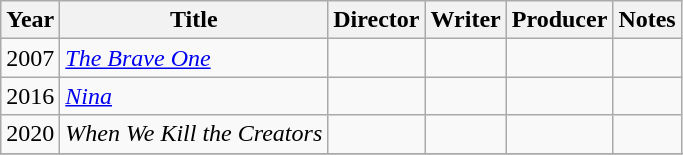<table class="wikitable plainrowheaders">
<tr>
<th>Year</th>
<th>Title</th>
<th>Director</th>
<th>Writer</th>
<th>Producer</th>
<th>Notes</th>
</tr>
<tr>
<td>2007</td>
<td><em><a href='#'>The Brave One</a></em></td>
<td></td>
<td></td>
<td></td>
<td></td>
</tr>
<tr>
<td>2016</td>
<td><em><a href='#'>Nina</a></em></td>
<td></td>
<td></td>
<td></td>
<td></td>
</tr>
<tr>
<td>2020</td>
<td><em>When We Kill the Creators</em></td>
<td></td>
<td></td>
<td></td>
<td></td>
</tr>
<tr>
</tr>
</table>
